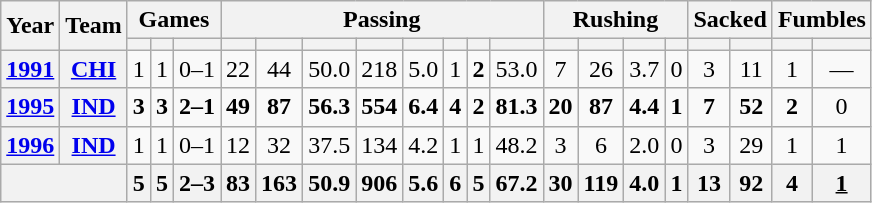<table class="wikitable" style="text-align:center;">
<tr>
<th rowspan="2">Year</th>
<th rowspan="2">Team</th>
<th colspan="3">Games</th>
<th colspan="8">Passing</th>
<th colspan="4">Rushing</th>
<th colspan="2">Sacked</th>
<th colspan="2">Fumbles</th>
</tr>
<tr>
<th></th>
<th></th>
<th></th>
<th></th>
<th></th>
<th></th>
<th></th>
<th></th>
<th></th>
<th></th>
<th></th>
<th></th>
<th></th>
<th></th>
<th></th>
<th></th>
<th></th>
<th></th>
<th></th>
</tr>
<tr>
<th><a href='#'>1991</a></th>
<th><a href='#'>CHI</a></th>
<td>1</td>
<td>1</td>
<td>0–1</td>
<td>22</td>
<td>44</td>
<td>50.0</td>
<td>218</td>
<td>5.0</td>
<td>1</td>
<td><strong>2</strong></td>
<td>53.0</td>
<td>7</td>
<td>26</td>
<td>3.7</td>
<td>0</td>
<td>3</td>
<td>11</td>
<td>1</td>
<td>—</td>
</tr>
<tr>
<th><a href='#'>1995</a></th>
<th><a href='#'>IND</a></th>
<td><strong>3</strong></td>
<td><strong>3</strong></td>
<td><strong>2–1</strong></td>
<td><strong>49</strong></td>
<td><strong>87</strong></td>
<td><strong>56.3</strong></td>
<td><strong>554</strong></td>
<td><strong>6.4</strong></td>
<td><strong>4</strong></td>
<td><strong>2</strong></td>
<td><strong>81.3</strong></td>
<td><strong>20</strong></td>
<td><strong>87</strong></td>
<td><strong>4.4</strong></td>
<td><strong>1</strong></td>
<td><strong>7</strong></td>
<td><strong>52</strong></td>
<td><strong>2</strong></td>
<td>0</td>
</tr>
<tr>
<th><a href='#'>1996</a></th>
<th><a href='#'>IND</a></th>
<td>1</td>
<td>1</td>
<td>0–1</td>
<td>12</td>
<td>32</td>
<td>37.5</td>
<td>134</td>
<td>4.2</td>
<td>1</td>
<td>1</td>
<td>48.2</td>
<td>3</td>
<td>6</td>
<td>2.0</td>
<td>0</td>
<td>3</td>
<td>29</td>
<td>1</td>
<td>1</td>
</tr>
<tr>
<th colspan="2"></th>
<th>5</th>
<th>5</th>
<th>2–3</th>
<th>83</th>
<th>163</th>
<th>50.9</th>
<th>906</th>
<th>5.6</th>
<th>6</th>
<th>5</th>
<th>67.2</th>
<th>30</th>
<th>119</th>
<th>4.0</th>
<th>1</th>
<th>13</th>
<th>92</th>
<th>4</th>
<th><u>1</u></th>
</tr>
</table>
